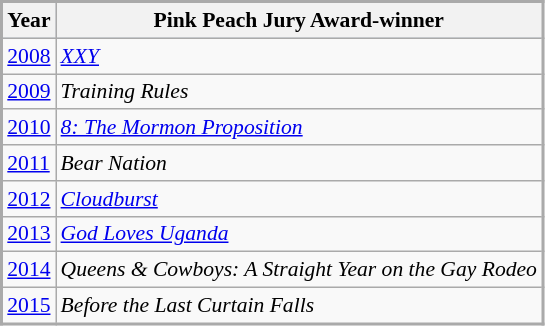<table class="wikitable" style="border:2px #aaa solid; font-size:90%;">
<tr style="background:LightSteelBlue; text-align:center;">
<th>Year</th>
<th>Pink Peach Jury Award-winner</th>
</tr>
<tr>
<td><a href='#'>2008</a></td>
<td><em><a href='#'>XXY</a></em></td>
</tr>
<tr>
<td><a href='#'>2009</a></td>
<td><em>Training Rules</em></td>
</tr>
<tr>
<td><a href='#'>2010</a></td>
<td><em><a href='#'>8: The Mormon Proposition</a></em></td>
</tr>
<tr>
<td><a href='#'>2011</a></td>
<td><em>Bear Nation</em></td>
</tr>
<tr>
<td><a href='#'>2012</a></td>
<td><em><a href='#'>Cloudburst</a></em></td>
</tr>
<tr>
<td><a href='#'>2013</a></td>
<td><em><a href='#'>God Loves Uganda</a></em></td>
</tr>
<tr>
<td><a href='#'>2014</a></td>
<td><em>Queens & Cowboys: A Straight Year on the Gay Rodeo</em></td>
</tr>
<tr>
<td><a href='#'>2015</a></td>
<td><em>Before the Last Curtain Falls</em></td>
</tr>
</table>
